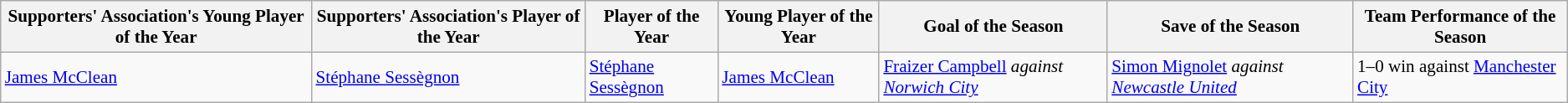<table class="wikitable" style="font-size:88%">
<tr>
<th scope="col">Supporters' Association's Young Player of the Year</th>
<th scope="col">Supporters' Association's Player of the Year</th>
<th scope="col">Player of the Year</th>
<th scope="col">Young Player of the Year</th>
<th scope="col">Goal of the Season</th>
<th scope="col">Save of the Season</th>
<th scope="col">Team Performance of the Season</th>
</tr>
<tr>
<td><a href='#'>James McClean</a></td>
<td><a href='#'>Stéphane Sessègnon</a></td>
<td><a href='#'>Stéphane Sessègnon</a></td>
<td><a href='#'>James McClean</a></td>
<td><a href='#'>Fraizer Campbell</a> <em>against <a href='#'>Norwich City</a></em></td>
<td><a href='#'>Simon Mignolet</a> <em>against <a href='#'>Newcastle United</a></em></td>
<td>1–0 win against <a href='#'>Manchester City</a></td>
</tr>
</table>
